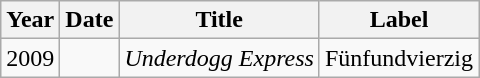<table class="wikitable">
<tr>
<th>Year</th>
<th>Date</th>
<th>Title</th>
<th>Label</th>
</tr>
<tr>
<td>2009</td>
<td></td>
<td><em>Underdogg Express</em></td>
<td>Fünfundvierzig</td>
</tr>
</table>
